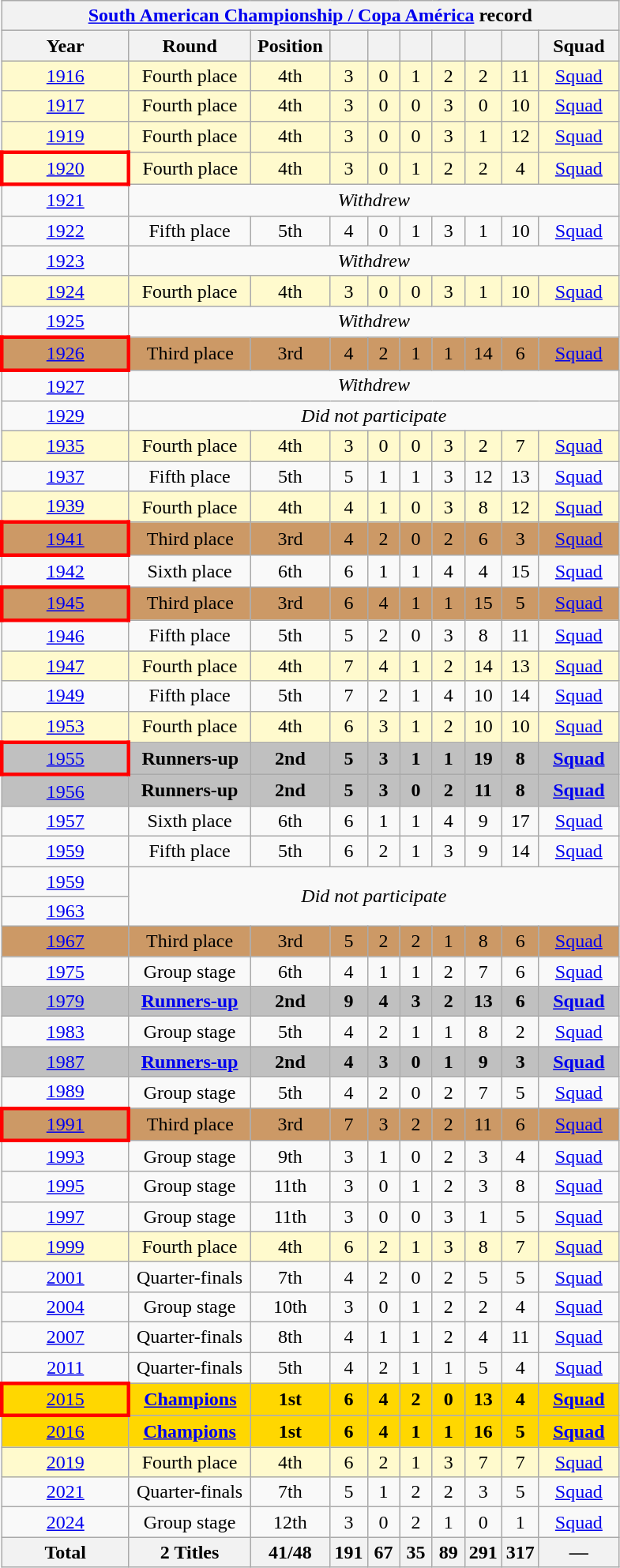<table class="wikitable" style="text-align:center">
<tr>
<th colspan=10><a href='#'>South American Championship / Copa América</a> record</th>
</tr>
<tr>
<th width=100>Year</th>
<th width=95>Round</th>
<th width=60>Position</th>
<th width=20></th>
<th width=20></th>
<th width=20></th>
<th width=20></th>
<th width=20></th>
<th width=20></th>
<th width=60>Squad</th>
</tr>
<tr style="background:LemonChiffon;">
<td> <a href='#'>1916</a></td>
<td>Fourth place</td>
<td>4th</td>
<td>3</td>
<td>0</td>
<td>1</td>
<td>2</td>
<td>2</td>
<td>11</td>
<td><a href='#'>Squad</a></td>
</tr>
<tr style="background:LemonChiffon;">
<td> <a href='#'>1917</a></td>
<td>Fourth place</td>
<td>4th</td>
<td>3</td>
<td>0</td>
<td>0</td>
<td>3</td>
<td>0</td>
<td>10</td>
<td><a href='#'>Squad</a></td>
</tr>
<tr style="background:LemonChiffon;">
<td> <a href='#'>1919</a></td>
<td>Fourth place</td>
<td>4th</td>
<td>3</td>
<td>0</td>
<td>0</td>
<td>3</td>
<td>1</td>
<td>12</td>
<td><a href='#'>Squad</a></td>
</tr>
<tr style="background:LemonChiffon;">
<td style="border:3px solid red"> <a href='#'>1920</a></td>
<td>Fourth place</td>
<td>4th</td>
<td>3</td>
<td>0</td>
<td>1</td>
<td>2</td>
<td>2</td>
<td>4</td>
<td><a href='#'>Squad</a></td>
</tr>
<tr>
<td> <a href='#'>1921</a></td>
<td colspan=9><em>Withdrew</em></td>
</tr>
<tr>
<td> <a href='#'>1922</a></td>
<td>Fifth place</td>
<td>5th</td>
<td>4</td>
<td>0</td>
<td>1</td>
<td>3</td>
<td>1</td>
<td>10</td>
<td><a href='#'>Squad</a></td>
</tr>
<tr>
<td> <a href='#'>1923</a></td>
<td colspan=9><em>Withdrew</em></td>
</tr>
<tr style="background:LemonChiffon;">
<td> <a href='#'>1924</a></td>
<td>Fourth place</td>
<td>4th</td>
<td>3</td>
<td>0</td>
<td>0</td>
<td>3</td>
<td>1</td>
<td>10</td>
<td><a href='#'>Squad</a></td>
</tr>
<tr>
<td> <a href='#'>1925</a></td>
<td colspan=9><em>Withdrew</em></td>
</tr>
<tr style="background:#c96;">
<td style="border:3px solid red"> <a href='#'>1926</a></td>
<td>Third place</td>
<td>3rd</td>
<td>4</td>
<td>2</td>
<td>1</td>
<td>1</td>
<td>14</td>
<td>6</td>
<td><a href='#'>Squad</a></td>
</tr>
<tr>
<td> <a href='#'>1927</a></td>
<td colspan=9><em>Withdrew</em></td>
</tr>
<tr>
<td> <a href='#'>1929</a></td>
<td colspan=9><em>Did not participate</em></td>
</tr>
<tr style="background:LemonChiffon;">
<td> <a href='#'>1935</a></td>
<td>Fourth place</td>
<td>4th</td>
<td>3</td>
<td>0</td>
<td>0</td>
<td>3</td>
<td>2</td>
<td>7</td>
<td><a href='#'>Squad</a></td>
</tr>
<tr>
<td> <a href='#'>1937</a></td>
<td>Fifth place</td>
<td>5th</td>
<td>5</td>
<td>1</td>
<td>1</td>
<td>3</td>
<td>12</td>
<td>13</td>
<td><a href='#'>Squad</a></td>
</tr>
<tr style="background:LemonChiffon;">
<td> <a href='#'>1939</a></td>
<td>Fourth place</td>
<td>4th</td>
<td>4</td>
<td>1</td>
<td>0</td>
<td>3</td>
<td>8</td>
<td>12</td>
<td><a href='#'>Squad</a></td>
</tr>
<tr style="text-align:center; background:#c96;">
<td style="border:3px solid red"> <a href='#'>1941</a></td>
<td>Third place</td>
<td>3rd</td>
<td>4</td>
<td>2</td>
<td>0</td>
<td>2</td>
<td>6</td>
<td>3</td>
<td><a href='#'>Squad</a></td>
</tr>
<tr>
<td> <a href='#'>1942</a></td>
<td>Sixth place</td>
<td>6th</td>
<td>6</td>
<td>1</td>
<td>1</td>
<td>4</td>
<td>4</td>
<td>15</td>
<td><a href='#'>Squad</a></td>
</tr>
<tr style="background:#c96;">
<td style="border:3px solid red"> <a href='#'>1945</a></td>
<td>Third place</td>
<td>3rd</td>
<td>6</td>
<td>4</td>
<td>1</td>
<td>1</td>
<td>15</td>
<td>5</td>
<td><a href='#'>Squad</a></td>
</tr>
<tr>
<td> <a href='#'>1946</a></td>
<td>Fifth place</td>
<td>5th</td>
<td>5</td>
<td>2</td>
<td>0</td>
<td>3</td>
<td>8</td>
<td>11</td>
<td><a href='#'>Squad</a></td>
</tr>
<tr style="background:LemonChiffon;">
<td> <a href='#'>1947</a></td>
<td>Fourth place</td>
<td>4th</td>
<td>7</td>
<td>4</td>
<td>1</td>
<td>2</td>
<td>14</td>
<td>13</td>
<td><a href='#'>Squad</a></td>
</tr>
<tr>
<td> <a href='#'>1949</a></td>
<td>Fifth place</td>
<td>5th</td>
<td>7</td>
<td>2</td>
<td>1</td>
<td>4</td>
<td>10</td>
<td>14</td>
<td><a href='#'>Squad</a></td>
</tr>
<tr style="background:LemonChiffon;">
<td> <a href='#'>1953</a></td>
<td>Fourth place</td>
<td>4th</td>
<td>6</td>
<td>3</td>
<td>1</td>
<td>2</td>
<td>10</td>
<td>10</td>
<td><a href='#'>Squad</a></td>
</tr>
<tr style="background:Silver;">
<td style="border:3px solid red"> <a href='#'>1955</a></td>
<td><strong>Runners-up</strong></td>
<td><strong>2nd</strong></td>
<td><strong>5</strong></td>
<td><strong>3</strong></td>
<td><strong>1</strong></td>
<td><strong>1</strong></td>
<td><strong>19</strong></td>
<td><strong>8</strong></td>
<td><strong><a href='#'>Squad</a></strong></td>
</tr>
<tr style="background:Silver;">
<td> <a href='#'>1956</a></td>
<td><strong>Runners-up</strong></td>
<td><strong>2nd</strong></td>
<td><strong>5</strong></td>
<td><strong>3</strong></td>
<td><strong>0</strong></td>
<td><strong>2</strong></td>
<td><strong>11</strong></td>
<td><strong>8</strong></td>
<td><strong><a href='#'>Squad</a></strong></td>
</tr>
<tr>
<td> <a href='#'>1957</a></td>
<td>Sixth place</td>
<td>6th</td>
<td>6</td>
<td>1</td>
<td>1</td>
<td>4</td>
<td>9</td>
<td>17</td>
<td><a href='#'>Squad</a></td>
</tr>
<tr>
<td> <a href='#'>1959</a></td>
<td>Fifth place</td>
<td>5th</td>
<td>6</td>
<td>2</td>
<td>1</td>
<td>3</td>
<td>9</td>
<td>14</td>
<td><a href='#'>Squad</a></td>
</tr>
<tr>
<td> <a href='#'>1959</a></td>
<td colspan=9 rowspan=2><em>Did not participate</em></td>
</tr>
<tr>
<td> <a href='#'>1963</a></td>
</tr>
<tr style="background:#c96;">
<td> <a href='#'>1967</a></td>
<td>Third place</td>
<td>3rd</td>
<td>5</td>
<td>2</td>
<td>2</td>
<td>1</td>
<td>8</td>
<td>6</td>
<td><a href='#'>Squad</a></td>
</tr>
<tr>
<td><a href='#'>1975</a></td>
<td>Group stage</td>
<td>6th</td>
<td>4</td>
<td>1</td>
<td>1</td>
<td>2</td>
<td>7</td>
<td>6</td>
<td><a href='#'>Squad</a></td>
</tr>
<tr style="background:Silver;">
<td><a href='#'>1979</a></td>
<td><strong><a href='#'>Runners-up</a></strong></td>
<td><strong>2nd</strong></td>
<td><strong>9</strong></td>
<td><strong>4</strong></td>
<td><strong>3</strong></td>
<td><strong>2</strong></td>
<td><strong>13</strong></td>
<td><strong>6</strong></td>
<td><strong><a href='#'>Squad</a></strong></td>
</tr>
<tr>
<td><a href='#'>1983</a></td>
<td>Group stage</td>
<td>5th</td>
<td>4</td>
<td>2</td>
<td>1</td>
<td>1</td>
<td>8</td>
<td>2</td>
<td><a href='#'>Squad</a></td>
</tr>
<tr style="background:Silver;">
<td> <a href='#'>1987</a></td>
<td><strong><a href='#'>Runners-up</a></strong></td>
<td><strong>2nd</strong></td>
<td><strong>4</strong></td>
<td><strong>3</strong></td>
<td><strong>0</strong></td>
<td><strong>1</strong></td>
<td><strong>9</strong></td>
<td><strong>3</strong></td>
<td><strong><a href='#'>Squad</a></strong></td>
</tr>
<tr>
<td> <a href='#'>1989</a></td>
<td>Group stage</td>
<td>5th</td>
<td>4</td>
<td>2</td>
<td>0</td>
<td>2</td>
<td>7</td>
<td>5</td>
<td><a href='#'>Squad</a></td>
</tr>
<tr style="background:#c96;">
<td style="border:3px solid red"> <a href='#'>1991</a></td>
<td>Third place</td>
<td>3rd</td>
<td>7</td>
<td>3</td>
<td>2</td>
<td>2</td>
<td>11</td>
<td>6</td>
<td><a href='#'>Squad</a></td>
</tr>
<tr>
<td> <a href='#'>1993</a></td>
<td>Group stage</td>
<td>9th</td>
<td>3</td>
<td>1</td>
<td>0</td>
<td>2</td>
<td>3</td>
<td>4</td>
<td><a href='#'>Squad</a></td>
</tr>
<tr>
<td> <a href='#'>1995</a></td>
<td>Group stage</td>
<td>11th</td>
<td>3</td>
<td>0</td>
<td>1</td>
<td>2</td>
<td>3</td>
<td>8</td>
<td><a href='#'>Squad</a></td>
</tr>
<tr>
<td> <a href='#'>1997</a></td>
<td>Group stage</td>
<td>11th</td>
<td>3</td>
<td>0</td>
<td>0</td>
<td>3</td>
<td>1</td>
<td>5</td>
<td><a href='#'>Squad</a></td>
</tr>
<tr style="background:LemonChiffon;">
<td> <a href='#'>1999</a></td>
<td>Fourth place</td>
<td>4th</td>
<td>6</td>
<td>2</td>
<td>1</td>
<td>3</td>
<td>8</td>
<td>7</td>
<td><a href='#'>Squad</a></td>
</tr>
<tr>
<td> <a href='#'>2001</a></td>
<td>Quarter-finals</td>
<td>7th</td>
<td>4</td>
<td>2</td>
<td>0</td>
<td>2</td>
<td>5</td>
<td>5</td>
<td><a href='#'>Squad</a></td>
</tr>
<tr>
<td> <a href='#'>2004</a></td>
<td>Group stage</td>
<td>10th</td>
<td>3</td>
<td>0</td>
<td>1</td>
<td>2</td>
<td>2</td>
<td>4</td>
<td><a href='#'>Squad</a></td>
</tr>
<tr>
<td> <a href='#'>2007</a></td>
<td>Quarter-finals</td>
<td>8th</td>
<td>4</td>
<td>1</td>
<td>1</td>
<td>2</td>
<td>4</td>
<td>11</td>
<td><a href='#'>Squad</a></td>
</tr>
<tr>
<td> <a href='#'>2011</a></td>
<td>Quarter-finals</td>
<td>5th</td>
<td>4</td>
<td>2</td>
<td>1</td>
<td>1</td>
<td>5</td>
<td>4</td>
<td><a href='#'>Squad</a></td>
</tr>
<tr style="background:Gold;">
<td style="border:3px solid red"> <a href='#'>2015</a></td>
<td><strong><a href='#'>Champions</a></strong></td>
<td><strong>1st</strong></td>
<td><strong>6</strong></td>
<td><strong>4</strong></td>
<td><strong>2</strong></td>
<td><strong>0</strong></td>
<td><strong>13</strong></td>
<td><strong>4</strong></td>
<td><strong><a href='#'>Squad</a></strong></td>
</tr>
<tr style="background:Gold;">
<td> <a href='#'>2016</a></td>
<td><strong><a href='#'>Champions</a></strong></td>
<td><strong>1st</strong></td>
<td><strong>6</strong></td>
<td><strong>4</strong></td>
<td><strong>1</strong></td>
<td><strong>1</strong></td>
<td><strong>16</strong></td>
<td><strong>5</strong></td>
<td><strong><a href='#'>Squad</a></strong></td>
</tr>
<tr style="background:LemonChiffon;">
<td> <a href='#'>2019</a></td>
<td>Fourth place</td>
<td>4th</td>
<td>6</td>
<td>2</td>
<td>1</td>
<td>3</td>
<td>7</td>
<td>7</td>
<td><a href='#'>Squad</a></td>
</tr>
<tr>
<td> <a href='#'>2021</a></td>
<td>Quarter-finals</td>
<td>7th</td>
<td>5</td>
<td>1</td>
<td>2</td>
<td>2</td>
<td>3</td>
<td>5</td>
<td><a href='#'>Squad</a></td>
</tr>
<tr>
<td> <a href='#'>2024</a></td>
<td>Group stage</td>
<td>12th</td>
<td>3</td>
<td>0</td>
<td>2</td>
<td>1</td>
<td>0</td>
<td>1</td>
<td><a href='#'>Squad</a></td>
</tr>
<tr>
<th>Total</th>
<th>2 Titles</th>
<th>41/48</th>
<th>191</th>
<th>67</th>
<th>35</th>
<th>89</th>
<th>291</th>
<th>317</th>
<th>—</th>
</tr>
</table>
